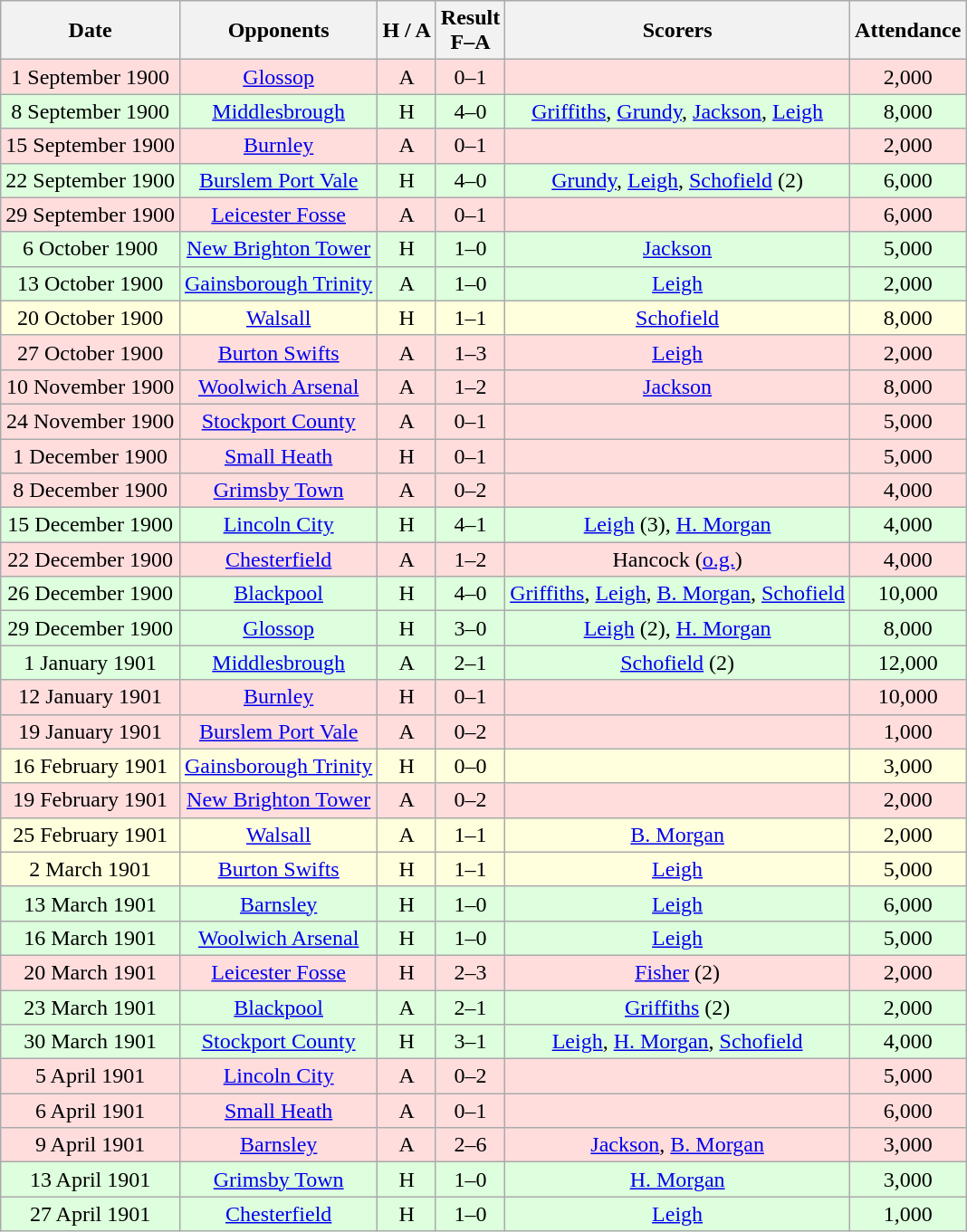<table class="wikitable" style="text-align:center">
<tr>
<th>Date</th>
<th>Opponents</th>
<th>H / A</th>
<th>Result<br>F–A</th>
<th>Scorers</th>
<th>Attendance</th>
</tr>
<tr bgcolor="#ffdddd">
<td>1 September 1900</td>
<td><a href='#'>Glossop</a></td>
<td>A</td>
<td>0–1</td>
<td></td>
<td>2,000</td>
</tr>
<tr bgcolor="#ddffdd">
<td>8 September 1900</td>
<td><a href='#'>Middlesbrough</a></td>
<td>H</td>
<td>4–0</td>
<td><a href='#'>Griffiths</a>, <a href='#'>Grundy</a>, <a href='#'>Jackson</a>, <a href='#'>Leigh</a></td>
<td>8,000</td>
</tr>
<tr bgcolor="#ffdddd">
<td>15 September 1900</td>
<td><a href='#'>Burnley</a></td>
<td>A</td>
<td>0–1</td>
<td></td>
<td>2,000</td>
</tr>
<tr bgcolor="#ddffdd">
<td>22 September 1900</td>
<td><a href='#'>Burslem Port Vale</a></td>
<td>H</td>
<td>4–0</td>
<td><a href='#'>Grundy</a>, <a href='#'>Leigh</a>, <a href='#'>Schofield</a> (2)</td>
<td>6,000</td>
</tr>
<tr bgcolor="#ffdddd">
<td>29 September 1900</td>
<td><a href='#'>Leicester Fosse</a></td>
<td>A</td>
<td>0–1</td>
<td></td>
<td>6,000</td>
</tr>
<tr bgcolor="#ddffdd">
<td>6 October 1900</td>
<td><a href='#'>New Brighton Tower</a></td>
<td>H</td>
<td>1–0</td>
<td><a href='#'>Jackson</a></td>
<td>5,000</td>
</tr>
<tr bgcolor="#ddffdd">
<td>13 October 1900</td>
<td><a href='#'>Gainsborough Trinity</a></td>
<td>A</td>
<td>1–0</td>
<td><a href='#'>Leigh</a></td>
<td>2,000</td>
</tr>
<tr bgcolor="#ffffdd">
<td>20 October 1900</td>
<td><a href='#'>Walsall</a></td>
<td>H</td>
<td>1–1</td>
<td><a href='#'>Schofield</a></td>
<td>8,000</td>
</tr>
<tr bgcolor="#ffdddd">
<td>27 October 1900</td>
<td><a href='#'>Burton Swifts</a></td>
<td>A</td>
<td>1–3</td>
<td><a href='#'>Leigh</a></td>
<td>2,000</td>
</tr>
<tr bgcolor="#ffdddd">
<td>10 November 1900</td>
<td><a href='#'>Woolwich Arsenal</a></td>
<td>A</td>
<td>1–2</td>
<td><a href='#'>Jackson</a></td>
<td>8,000</td>
</tr>
<tr bgcolor="#ffdddd">
<td>24 November 1900</td>
<td><a href='#'>Stockport County</a></td>
<td>A</td>
<td>0–1</td>
<td></td>
<td>5,000</td>
</tr>
<tr bgcolor="#ffdddd">
<td>1 December 1900</td>
<td><a href='#'>Small Heath</a></td>
<td>H</td>
<td>0–1</td>
<td></td>
<td>5,000</td>
</tr>
<tr bgcolor="#ffdddd">
<td>8 December 1900</td>
<td><a href='#'>Grimsby Town</a></td>
<td>A</td>
<td>0–2</td>
<td></td>
<td>4,000</td>
</tr>
<tr bgcolor="#ddffdd">
<td>15 December 1900</td>
<td><a href='#'>Lincoln City</a></td>
<td>H</td>
<td>4–1</td>
<td><a href='#'>Leigh</a> (3), <a href='#'>H. Morgan</a></td>
<td>4,000</td>
</tr>
<tr bgcolor="#ffdddd">
<td>22 December 1900</td>
<td><a href='#'>Chesterfield</a></td>
<td>A</td>
<td>1–2</td>
<td>Hancock (<a href='#'>o.g.</a>)</td>
<td>4,000</td>
</tr>
<tr bgcolor="#ddffdd">
<td>26 December 1900</td>
<td><a href='#'>Blackpool</a></td>
<td>H</td>
<td>4–0</td>
<td><a href='#'>Griffiths</a>, <a href='#'>Leigh</a>, <a href='#'>B. Morgan</a>, <a href='#'>Schofield</a></td>
<td>10,000</td>
</tr>
<tr bgcolor="#ddffdd">
<td>29 December 1900</td>
<td><a href='#'>Glossop</a></td>
<td>H</td>
<td>3–0</td>
<td><a href='#'>Leigh</a> (2), <a href='#'>H. Morgan</a></td>
<td>8,000</td>
</tr>
<tr bgcolor="#ddffdd">
<td>1 January 1901</td>
<td><a href='#'>Middlesbrough</a></td>
<td>A</td>
<td>2–1</td>
<td><a href='#'>Schofield</a> (2)</td>
<td>12,000</td>
</tr>
<tr bgcolor="#ffdddd">
<td>12 January 1901</td>
<td><a href='#'>Burnley</a></td>
<td>H</td>
<td>0–1</td>
<td></td>
<td>10,000</td>
</tr>
<tr bgcolor="#ffdddd">
<td>19 January 1901</td>
<td><a href='#'>Burslem Port Vale</a></td>
<td>A</td>
<td>0–2</td>
<td></td>
<td>1,000</td>
</tr>
<tr bgcolor="#ffffdd">
<td>16 February 1901</td>
<td><a href='#'>Gainsborough Trinity</a></td>
<td>H</td>
<td>0–0</td>
<td></td>
<td>3,000</td>
</tr>
<tr bgcolor="#ffdddd">
<td>19 February 1901</td>
<td><a href='#'>New Brighton Tower</a></td>
<td>A</td>
<td>0–2</td>
<td></td>
<td>2,000</td>
</tr>
<tr bgcolor="#ffffdd">
<td>25 February 1901</td>
<td><a href='#'>Walsall</a></td>
<td>A</td>
<td>1–1</td>
<td><a href='#'>B. Morgan</a></td>
<td>2,000</td>
</tr>
<tr bgcolor="#ffffdd">
<td>2 March 1901</td>
<td><a href='#'>Burton Swifts</a></td>
<td>H</td>
<td>1–1</td>
<td><a href='#'>Leigh</a></td>
<td>5,000</td>
</tr>
<tr bgcolor="#ddffdd">
<td>13 March 1901</td>
<td><a href='#'>Barnsley</a></td>
<td>H</td>
<td>1–0</td>
<td><a href='#'>Leigh</a></td>
<td>6,000</td>
</tr>
<tr bgcolor="#ddffdd">
<td>16 March 1901</td>
<td><a href='#'>Woolwich Arsenal</a></td>
<td>H</td>
<td>1–0</td>
<td><a href='#'>Leigh</a></td>
<td>5,000</td>
</tr>
<tr bgcolor="#ffdddd">
<td>20 March 1901</td>
<td><a href='#'>Leicester Fosse</a></td>
<td>H</td>
<td>2–3</td>
<td><a href='#'>Fisher</a> (2)</td>
<td>2,000</td>
</tr>
<tr bgcolor="#ddffdd">
<td>23 March 1901</td>
<td><a href='#'>Blackpool</a></td>
<td>A</td>
<td>2–1</td>
<td><a href='#'>Griffiths</a> (2)</td>
<td>2,000</td>
</tr>
<tr bgcolor="#ddffdd">
<td>30 March 1901</td>
<td><a href='#'>Stockport County</a></td>
<td>H</td>
<td>3–1</td>
<td><a href='#'>Leigh</a>, <a href='#'>H. Morgan</a>, <a href='#'>Schofield</a></td>
<td>4,000</td>
</tr>
<tr bgcolor="#ffdddd">
<td>5 April 1901</td>
<td><a href='#'>Lincoln City</a></td>
<td>A</td>
<td>0–2</td>
<td></td>
<td>5,000</td>
</tr>
<tr bgcolor="#ffdddd">
<td>6 April 1901</td>
<td><a href='#'>Small Heath</a></td>
<td>A</td>
<td>0–1</td>
<td></td>
<td>6,000</td>
</tr>
<tr bgcolor="#ffdddd">
<td>9 April 1901</td>
<td><a href='#'>Barnsley</a></td>
<td>A</td>
<td>2–6</td>
<td><a href='#'>Jackson</a>, <a href='#'>B. Morgan</a></td>
<td>3,000</td>
</tr>
<tr bgcolor="#ddffdd">
<td>13 April 1901</td>
<td><a href='#'>Grimsby Town</a></td>
<td>H</td>
<td>1–0</td>
<td><a href='#'>H. Morgan</a></td>
<td>3,000</td>
</tr>
<tr bgcolor="#ddffdd">
<td>27 April 1901</td>
<td><a href='#'>Chesterfield</a></td>
<td>H</td>
<td>1–0</td>
<td><a href='#'>Leigh</a></td>
<td>1,000</td>
</tr>
</table>
